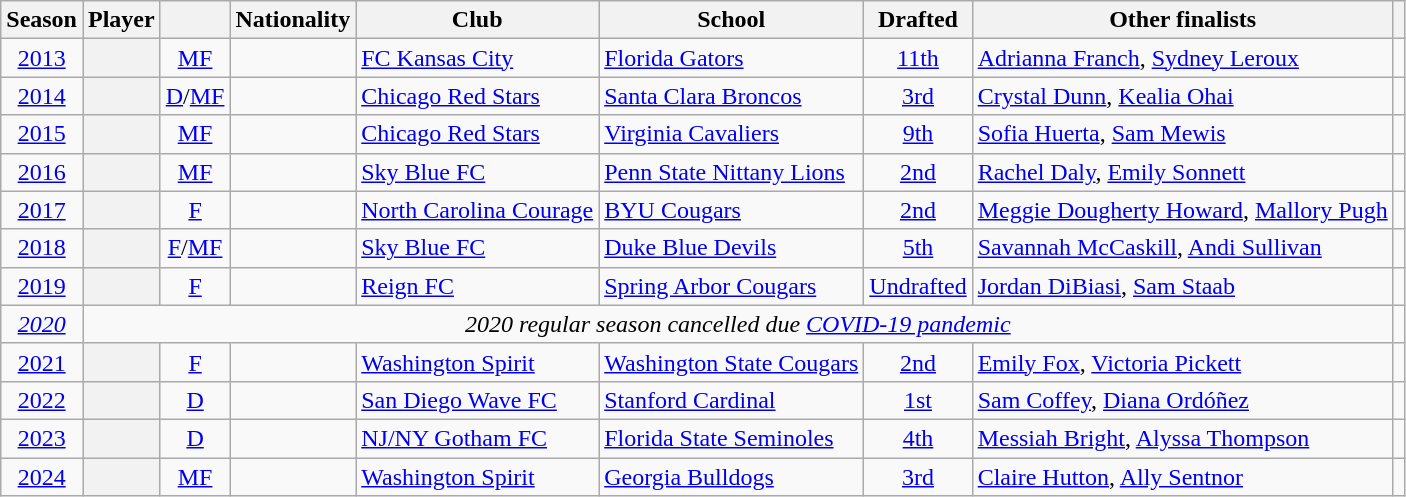<table class="wikitable sortable plainrowheaders">
<tr>
<th>Season</th>
<th>Player</th>
<th></th>
<th>Nationality</th>
<th>Club</th>
<th>School</th>
<th>Drafted</th>
<th>Other finalists</th>
<th class=unsortable></th>
</tr>
<tr>
<td style="text-align:center"><a href='#'>2013</a></td>
<th scope="row"></th>
<td style="text-align:center"><a href='#'>MF</a></td>
<td></td>
<td><a href='#'>FC Kansas City</a></td>
<td><a href='#'>Florida Gators</a></td>
<td style="text-align:center"><a href='#'>11th</a></td>
<td><a href='#'>Adrianna Franch</a>, <a href='#'>Sydney Leroux</a></td>
<td style="text-align:center"></td>
</tr>
<tr>
<td style="text-align:center"><a href='#'>2014</a></td>
<th scope="row"></th>
<td style="text-align:center"><a href='#'>D</a>/<a href='#'>MF</a></td>
<td></td>
<td><a href='#'>Chicago Red Stars</a></td>
<td><a href='#'>Santa Clara Broncos</a></td>
<td style="text-align:center"><a href='#'>3rd</a></td>
<td><a href='#'>Crystal Dunn</a>, <a href='#'>Kealia Ohai</a></td>
<td style="text-align:center"></td>
</tr>
<tr>
<td style="text-align:center"><a href='#'>2015</a></td>
<th scope="row"></th>
<td style="text-align:center"><a href='#'>MF</a></td>
<td></td>
<td><a href='#'>Chicago Red Stars</a></td>
<td><a href='#'>Virginia Cavaliers</a></td>
<td style="text-align:center"><a href='#'>9th</a></td>
<td><a href='#'>Sofia Huerta</a>, <a href='#'>Sam Mewis</a></td>
<td style="text-align:center"></td>
</tr>
<tr>
<td style="text-align:center"><a href='#'>2016</a></td>
<th scope="row"></th>
<td style="text-align:center"><a href='#'>MF</a></td>
<td></td>
<td><a href='#'>Sky Blue FC</a></td>
<td><a href='#'>Penn State Nittany Lions</a></td>
<td style="text-align:center"><a href='#'>2nd</a></td>
<td><a href='#'>Rachel Daly</a>, <a href='#'>Emily Sonnett</a></td>
<td style="text-align:center"></td>
</tr>
<tr>
<td style="text-align:center"><a href='#'>2017</a></td>
<th scope="row"></th>
<td style="text-align:center"><a href='#'>F</a></td>
<td></td>
<td><a href='#'>North Carolina Courage</a></td>
<td><a href='#'>BYU Cougars</a></td>
<td style="text-align:center"><a href='#'>2nd</a></td>
<td><a href='#'>Meggie Dougherty Howard</a>, <a href='#'>Mallory Pugh</a></td>
<td style="text-align:center"></td>
</tr>
<tr>
<td style="text-align:center"><a href='#'>2018</a></td>
<th scope="row"></th>
<td style="text-align:center"><a href='#'>F</a>/<a href='#'>MF</a></td>
<td></td>
<td><a href='#'>Sky Blue FC</a></td>
<td><a href='#'>Duke Blue Devils</a></td>
<td style="text-align:center"><a href='#'>5th</a></td>
<td><a href='#'>Savannah McCaskill</a>, <a href='#'>Andi Sullivan</a></td>
<td style="text-align:center"></td>
</tr>
<tr>
<td style="text-align:center"><a href='#'>2019</a></td>
<th scope="row"></th>
<td style="text-align:center"><a href='#'>F</a></td>
<td></td>
<td><a href='#'>Reign FC</a></td>
<td><a href='#'>Spring Arbor Cougars</a></td>
<td style="text-align:center"><a href='#'>Undrafted</a></td>
<td><a href='#'>Jordan DiBiasi</a>, <a href='#'>Sam Staab</a></td>
<td style="text-align:center"></td>
</tr>
<tr>
<td style="text-align:center"><em><a href='#'>2020</a></em></td>
<td style="text-align:center" colspan=7><em>2020 regular season cancelled due <a href='#'>COVID-19 pandemic</a></em></td>
<td style="text-align:center"></td>
</tr>
<tr>
<td style="text-align:center"><a href='#'>2021</a></td>
<th scope="row"></th>
<td style="text-align:center"><a href='#'>F</a></td>
<td></td>
<td><a href='#'>Washington Spirit</a></td>
<td><a href='#'>Washington State Cougars</a></td>
<td style="text-align:center"><a href='#'>2nd</a></td>
<td><a href='#'>Emily Fox</a>, <a href='#'>Victoria Pickett</a></td>
<td style="text-align:center"></td>
</tr>
<tr>
<td style="text-align:center"><a href='#'>2022</a></td>
<th scope="row"></th>
<td style="text-align:center"><a href='#'>D</a></td>
<td></td>
<td><a href='#'>San Diego Wave FC</a></td>
<td><a href='#'>Stanford Cardinal</a></td>
<td style="text-align:center"><a href='#'>1st</a></td>
<td><a href='#'>Sam Coffey</a>, <a href='#'>Diana Ordóñez</a></td>
<td style="text-align:center"></td>
</tr>
<tr>
<td style="text-align:center"><a href='#'>2023</a></td>
<th scope="row"></th>
<td style="text-align:center"><a href='#'>D</a></td>
<td></td>
<td><a href='#'>NJ/NY Gotham FC</a></td>
<td><a href='#'>Florida State Seminoles</a></td>
<td style="text-align:center"><a href='#'>4th</a></td>
<td><a href='#'>Messiah Bright</a>, <a href='#'>Alyssa Thompson</a></td>
<td style="text-align:center"></td>
</tr>
<tr>
<td style="text-align:center"><a href='#'>2024</a></td>
<th scope="row"></th>
<td style="text-align:center"><a href='#'>MF</a></td>
<td></td>
<td><a href='#'>Washington Spirit</a></td>
<td><a href='#'>Georgia Bulldogs</a></td>
<td style="text-align:center"><a href='#'>3rd</a></td>
<td><a href='#'>Claire Hutton</a>, <a href='#'>Ally Sentnor</a></td>
<td style="text-align:center"></td>
</tr>
</table>
